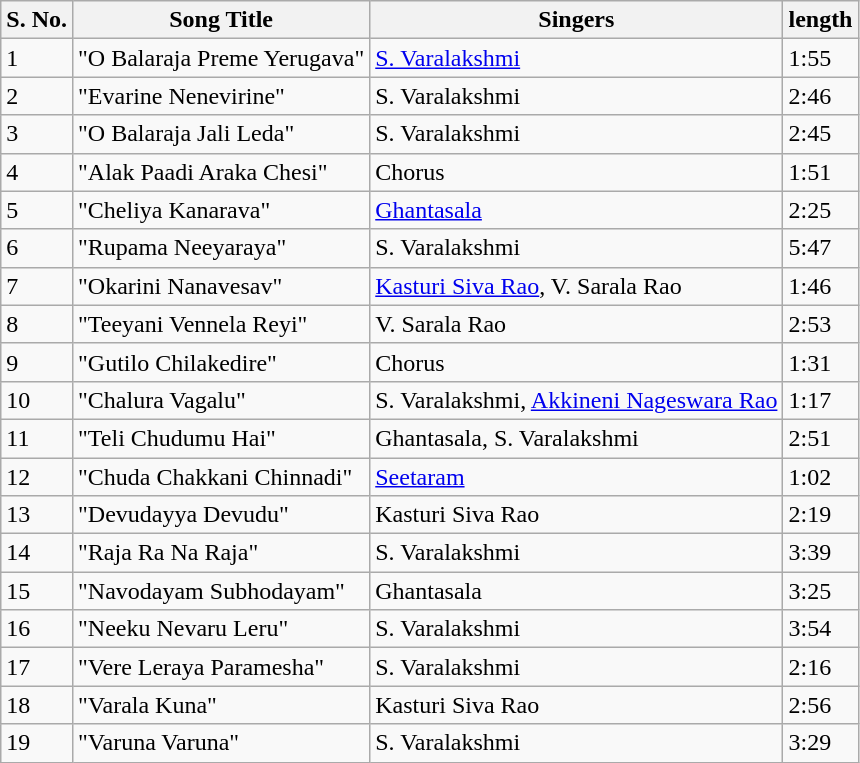<table class="wikitable">
<tr>
<th>S. No.</th>
<th>Song Title</th>
<th>Singers</th>
<th>length</th>
</tr>
<tr>
<td>1</td>
<td>"O Balaraja Preme Yerugava"</td>
<td><a href='#'>S. Varalakshmi</a></td>
<td>1:55</td>
</tr>
<tr>
<td>2</td>
<td>"Evarine Nenevirine"</td>
<td>S. Varalakshmi</td>
<td>2:46</td>
</tr>
<tr>
<td>3</td>
<td>"O Balaraja Jali Leda"</td>
<td>S. Varalakshmi</td>
<td>2:45</td>
</tr>
<tr>
<td>4</td>
<td>"Alak Paadi Araka Chesi"</td>
<td>Chorus</td>
<td>1:51</td>
</tr>
<tr>
<td>5</td>
<td>"Cheliya Kanarava"</td>
<td><a href='#'>Ghantasala</a></td>
<td>2:25</td>
</tr>
<tr>
<td>6</td>
<td>"Rupama Neeyaraya"</td>
<td>S. Varalakshmi</td>
<td>5:47</td>
</tr>
<tr>
<td>7</td>
<td>"Okarini Nanavesav"</td>
<td><a href='#'>Kasturi Siva Rao</a>, V. Sarala Rao</td>
<td>1:46</td>
</tr>
<tr>
<td>8</td>
<td>"Teeyani Vennela Reyi"</td>
<td>V. Sarala Rao</td>
<td>2:53</td>
</tr>
<tr>
<td>9</td>
<td>"Gutilo Chilakedire"</td>
<td>Chorus</td>
<td>1:31</td>
</tr>
<tr>
<td>10</td>
<td>"Chalura Vagalu"</td>
<td>S. Varalakshmi, <a href='#'>Akkineni Nageswara Rao</a></td>
<td>1:17</td>
</tr>
<tr>
<td>11</td>
<td>"Teli Chudumu Hai"</td>
<td>Ghantasala, S. Varalakshmi</td>
<td>2:51</td>
</tr>
<tr>
<td>12</td>
<td>"Chuda Chakkani Chinnadi"</td>
<td><a href='#'>Seetaram</a></td>
<td>1:02</td>
</tr>
<tr>
<td>13</td>
<td>"Devudayya Devudu"</td>
<td>Kasturi Siva Rao</td>
<td>2:19</td>
</tr>
<tr>
<td>14</td>
<td>"Raja Ra Na Raja"</td>
<td>S. Varalakshmi</td>
<td>3:39</td>
</tr>
<tr>
<td>15</td>
<td>"Navodayam Subhodayam"</td>
<td>Ghantasala</td>
<td>3:25</td>
</tr>
<tr>
<td>16</td>
<td>"Neeku Nevaru Leru"</td>
<td>S. Varalakshmi</td>
<td>3:54</td>
</tr>
<tr>
<td>17</td>
<td>"Vere Leraya Paramesha"</td>
<td>S. Varalakshmi</td>
<td>2:16</td>
</tr>
<tr>
<td>18</td>
<td>"Varala Kuna"</td>
<td>Kasturi Siva Rao</td>
<td>2:56</td>
</tr>
<tr>
<td>19</td>
<td>"Varuna Varuna"</td>
<td>S. Varalakshmi</td>
<td>3:29</td>
</tr>
</table>
